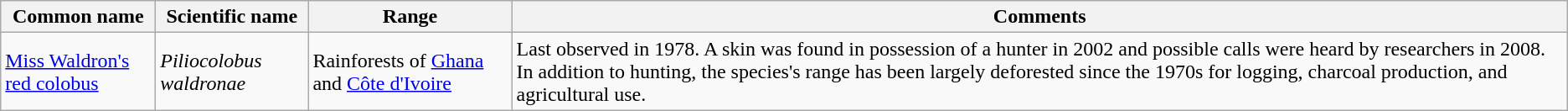<table class="wikitable">
<tr>
<th>Common name</th>
<th>Scientific name</th>
<th>Range</th>
<th>Comments</th>
</tr>
<tr>
<td><a href='#'>Miss Waldron's red colobus</a></td>
<td><em>Piliocolobus waldronae</em></td>
<td>Rainforests of <a href='#'>Ghana</a> and <a href='#'>Côte d'Ivoire</a></td>
<td>Last observed in 1978. A skin was found in possession of a hunter in 2002 and possible calls were heard by researchers in 2008. In addition to hunting, the species's range has been largely deforested since the 1970s for logging, charcoal production, and agricultural use.</td>
</tr>
</table>
